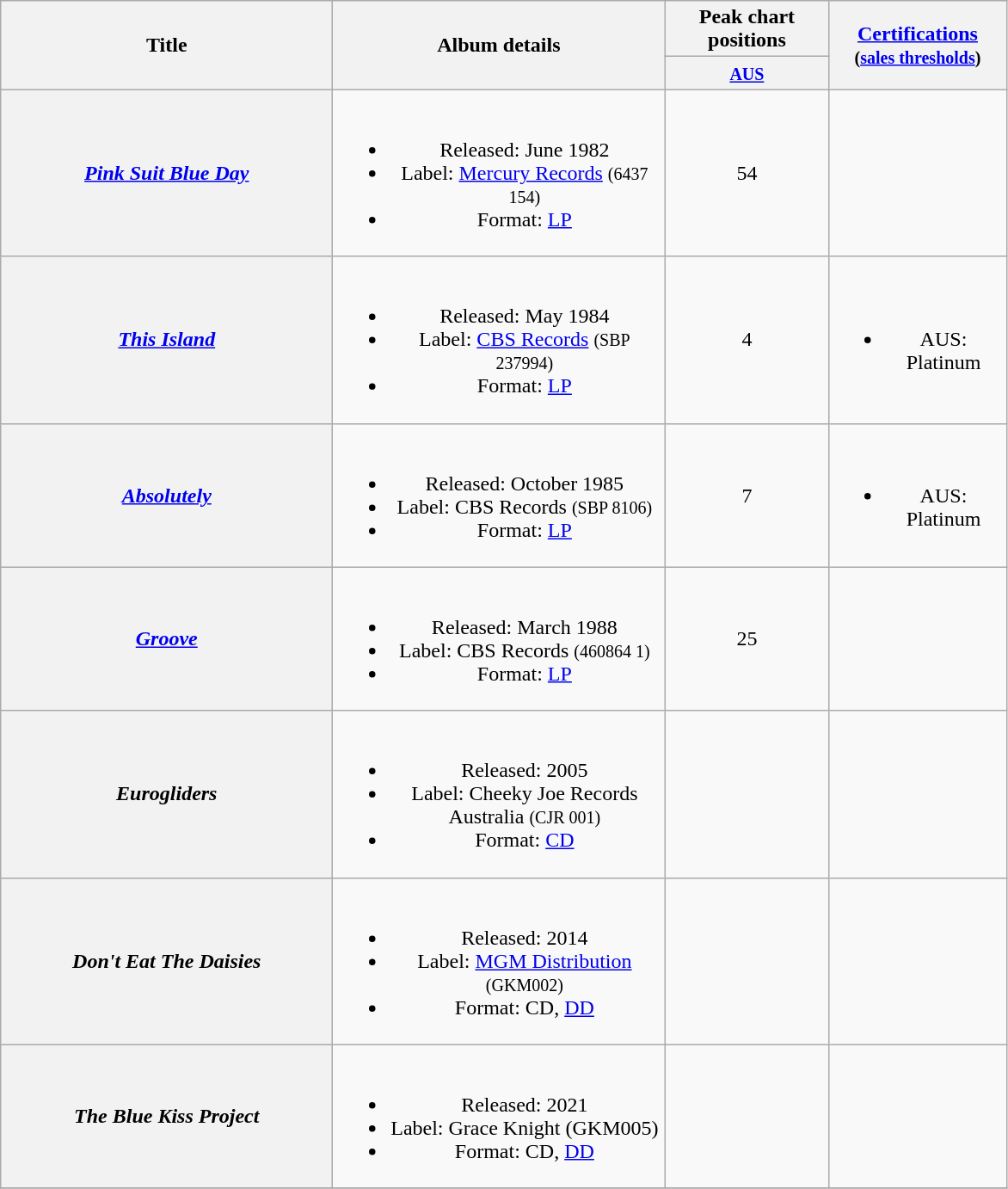<table class="wikitable plainrowheaders" style="text-align:center;" border="1">
<tr>
<th rowspan="2" width="250px">Title</th>
<th rowspan="2" width="250px">Album details</th>
<th colspan="1" width="120px">Peak chart positions</th>
<th rowspan="2" width="130"><a href='#'>Certifications</a><br><small>(<a href='#'>sales thresholds</a>)</small></th>
</tr>
<tr>
<th width="30px"><small><a href='#'>AUS</a><br></small></th>
</tr>
<tr>
<th scope="row"><em><a href='#'>Pink Suit Blue Day</a></em></th>
<td><br><ul><li>Released: June 1982</li><li>Label: <a href='#'>Mercury Records</a> <small>(6437 154)</small></li><li>Format: <a href='#'>LP</a></li></ul></td>
<td style="text-align:center;">54</td>
<td></td>
</tr>
<tr>
<th scope="row"><em><a href='#'>This Island</a></em></th>
<td><br><ul><li>Released: May 1984</li><li>Label: <a href='#'>CBS Records</a> <small>(SBP 237994)</small></li><li>Format: <a href='#'>LP</a></li></ul></td>
<td style="text-align:center;">4</td>
<td><br><ul><li>AUS: Platinum</li></ul></td>
</tr>
<tr>
<th scope="row"><em><a href='#'>Absolutely</a></em></th>
<td><br><ul><li>Released: October 1985</li><li>Label: CBS Records <small>(SBP 8106)</small></li><li>Format: <a href='#'>LP</a></li></ul></td>
<td style="text-align:center;">7</td>
<td><br><ul><li>AUS: Platinum</li></ul></td>
</tr>
<tr>
<th scope="row"><em><a href='#'>Groove</a></em></th>
<td><br><ul><li>Released: March 1988</li><li>Label: CBS Records <small>(460864 1)</small></li><li>Format: <a href='#'>LP</a></li></ul></td>
<td style="text-align:center;">25</td>
<td></td>
</tr>
<tr>
<th scope="row"><em>Eurogliders</em></th>
<td><br><ul><li>Released: 2005</li><li>Label: Cheeky Joe Records Australia <small>(CJR 001)</small></li><li>Format: <a href='#'>CD</a></li></ul></td>
<td></td>
<td></td>
</tr>
<tr>
<th scope="row"><em>Don't Eat The Daisies</em></th>
<td><br><ul><li>Released: 2014</li><li>Label: <a href='#'>MGM Distribution</a> <small>(GKM002)</small></li><li>Format: CD, <a href='#'>DD</a></li></ul></td>
<td></td>
<td></td>
</tr>
<tr>
<th scope="row"><em>The Blue Kiss Project</em></th>
<td><br><ul><li>Released: 2021</li><li>Label: Grace Knight (GKM005)</li><li>Format: CD, <a href='#'>DD</a></li></ul></td>
<td></td>
<td></td>
</tr>
<tr>
</tr>
</table>
